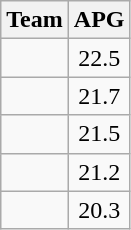<table class=wikitable>
<tr>
<th>Team</th>
<th>APG</th>
</tr>
<tr>
<td></td>
<td align=center>22.5</td>
</tr>
<tr>
<td></td>
<td align=center>21.7</td>
</tr>
<tr>
<td></td>
<td align=center>21.5</td>
</tr>
<tr>
<td></td>
<td align=center>21.2</td>
</tr>
<tr>
<td></td>
<td align=center>20.3</td>
</tr>
</table>
